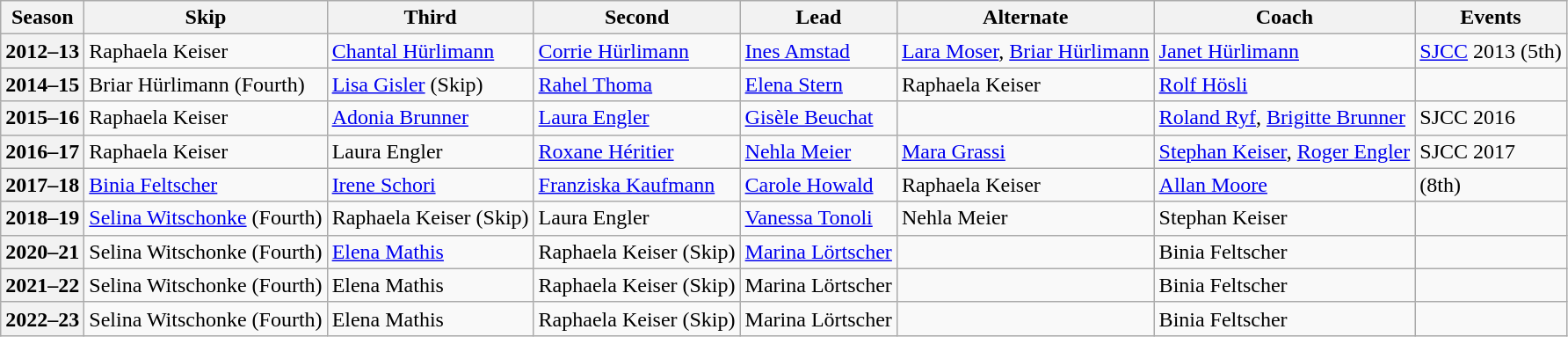<table class="wikitable">
<tr>
<th scope="col">Season</th>
<th scope="col">Skip</th>
<th scope="col">Third</th>
<th scope="col">Second</th>
<th scope="col">Lead</th>
<th scope="col">Alternate</th>
<th scope="col">Coach</th>
<th scope="col">Events</th>
</tr>
<tr>
<th scope="row">2012–13</th>
<td>Raphaela Keiser</td>
<td><a href='#'>Chantal Hürlimann</a></td>
<td><a href='#'>Corrie Hürlimann</a></td>
<td><a href='#'>Ines Amstad</a></td>
<td><a href='#'>Lara Moser</a>, <a href='#'>Briar Hürlimann</a></td>
<td><a href='#'>Janet Hürlimann</a></td>
<td><a href='#'>SJCC</a> 2013 (5th)</td>
</tr>
<tr>
<th scope="row">2014–15</th>
<td>Briar Hürlimann (Fourth)</td>
<td><a href='#'>Lisa Gisler</a> (Skip)</td>
<td><a href='#'>Rahel Thoma</a></td>
<td><a href='#'>Elena Stern</a></td>
<td>Raphaela Keiser</td>
<td><a href='#'>Rolf Hösli</a></td>
<td> </td>
</tr>
<tr>
<th scope="row">2015–16</th>
<td>Raphaela Keiser</td>
<td><a href='#'>Adonia Brunner</a></td>
<td><a href='#'>Laura Engler</a></td>
<td><a href='#'>Gisèle Beuchat</a></td>
<td></td>
<td><a href='#'>Roland Ryf</a>, <a href='#'>Brigitte Brunner</a></td>
<td>SJCC 2016 </td>
</tr>
<tr>
<th scope="row">2016–17</th>
<td>Raphaela Keiser</td>
<td>Laura Engler</td>
<td><a href='#'>Roxane Héritier</a></td>
<td><a href='#'>Nehla Meier</a></td>
<td><a href='#'>Mara Grassi</a></td>
<td><a href='#'>Stephan Keiser</a>, <a href='#'>Roger Engler</a></td>
<td>SJCC 2017 </td>
</tr>
<tr>
<th scope="row">2017–18</th>
<td><a href='#'>Binia Feltscher</a></td>
<td><a href='#'>Irene Schori</a></td>
<td><a href='#'>Franziska Kaufmann</a></td>
<td><a href='#'>Carole Howald</a></td>
<td>Raphaela Keiser</td>
<td><a href='#'>Allan Moore</a></td>
<td> (8th)</td>
</tr>
<tr>
<th scope="row">2018–19</th>
<td><a href='#'>Selina Witschonke</a> (Fourth)</td>
<td>Raphaela Keiser (Skip)</td>
<td>Laura Engler</td>
<td><a href='#'>Vanessa Tonoli</a></td>
<td>Nehla Meier</td>
<td>Stephan Keiser</td>
<td> </td>
</tr>
<tr>
<th scope="row">2020–21</th>
<td>Selina Witschonke (Fourth)</td>
<td><a href='#'>Elena Mathis</a></td>
<td>Raphaela Keiser (Skip)</td>
<td><a href='#'>Marina Lörtscher</a></td>
<td></td>
<td>Binia Feltscher</td>
<td></td>
</tr>
<tr>
<th scope="row">2021–22</th>
<td>Selina Witschonke (Fourth)</td>
<td>Elena Mathis</td>
<td>Raphaela Keiser (Skip)</td>
<td>Marina Lörtscher</td>
<td></td>
<td>Binia Feltscher</td>
<td></td>
</tr>
<tr>
<th scope="row">2022–23</th>
<td>Selina Witschonke (Fourth)</td>
<td>Elena Mathis</td>
<td>Raphaela Keiser (Skip)</td>
<td>Marina Lörtscher</td>
<td></td>
<td>Binia Feltscher</td>
<td></td>
</tr>
</table>
